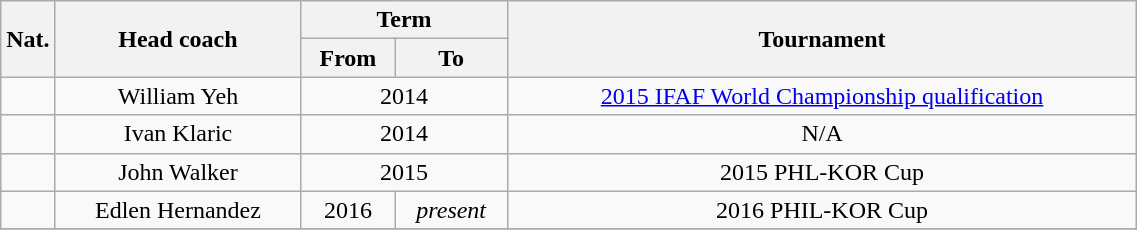<table class="wikitable" style="text-align: center;" width=60%>
<tr>
<th rowspan=2 width=3%>Nat.</th>
<th rowspan=2>Head coach</th>
<th colspan=2>Term</th>
<th rowspan=2>Tournament</th>
</tr>
<tr>
<th>From</th>
<th>To</th>
</tr>
<tr>
<td></td>
<td>William Yeh</td>
<td colspan=2 align=center>2014</td>
<td><a href='#'>2015 IFAF World Championship qualification</a></td>
</tr>
<tr>
<td></td>
<td>Ivan Klaric</td>
<td colspan=2 align=center>2014</td>
<td>N/A </td>
</tr>
<tr>
<td></td>
<td>John Walker</td>
<td colspan=2 align=center>2015</td>
<td>2015 PHL-KOR Cup</td>
</tr>
<tr>
<td></td>
<td>Edlen Hernandez</td>
<td>2016</td>
<td><em>present</em></td>
<td>2016 PHIL-KOR Cup</td>
</tr>
<tr>
</tr>
</table>
